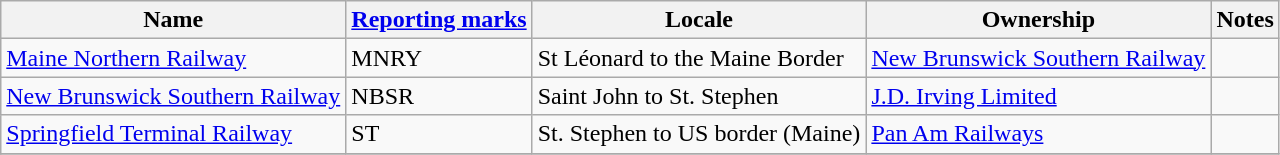<table class="wikitable sortable" border="1">
<tr>
<th>Name</th>
<th><a href='#'>Reporting marks</a></th>
<th>Locale</th>
<th>Ownership</th>
<th>Notes</th>
</tr>
<tr>
<td><a href='#'>Maine Northern Railway</a></td>
<td>MNRY</td>
<td>St Léonard to the Maine Border</td>
<td><a href='#'>New Brunswick Southern Railway</a></td>
<td></td>
</tr>
<tr>
<td><a href='#'>New Brunswick Southern Railway</a></td>
<td>NBSR</td>
<td>Saint John to St. Stephen</td>
<td><a href='#'>J.D. Irving Limited</a></td>
<td></td>
</tr>
<tr>
<td><a href='#'>Springfield Terminal Railway</a></td>
<td>ST</td>
<td>St. Stephen to US border (Maine)</td>
<td><a href='#'>Pan Am Railways</a></td>
<td></td>
</tr>
<tr>
</tr>
</table>
